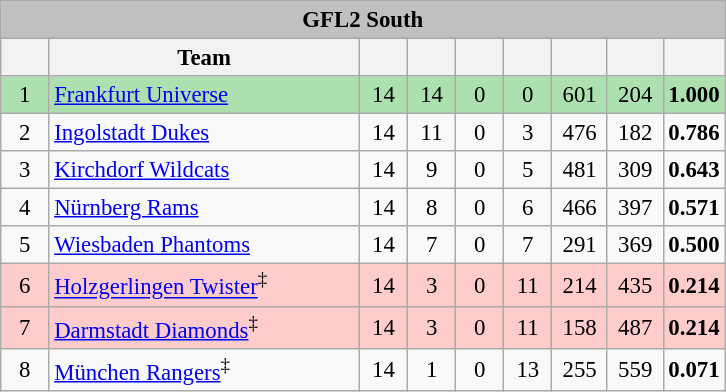<table class="wikitable" style="font-size: 95%;">
<tr>
<th colspan="10" style="background:silver">GFL2 South</th>
</tr>
<tr>
<th width="25"></th>
<th style="width:200px;">Team</th>
<th width="25"></th>
<th width="25"></th>
<th width="25"></th>
<th width="25"></th>
<th width="30"></th>
<th width="30"></th>
<th width="30"></th>
</tr>
<tr style="background:#ace1af" align=center>
<td>1</td>
<td align=left><a href='#'>Frankfurt Universe</a></td>
<td>14</td>
<td>14</td>
<td>0</td>
<td>0</td>
<td>601</td>
<td>204</td>
<td><strong>1.000</strong></td>
</tr>
<tr align=center>
<td>2</td>
<td align=left><a href='#'>Ingolstadt Dukes</a></td>
<td>14</td>
<td>11</td>
<td>0</td>
<td>3</td>
<td>476</td>
<td>182</td>
<td><strong>0.786</strong></td>
</tr>
<tr align=center>
<td>3</td>
<td align=left><a href='#'>Kirchdorf Wildcats</a></td>
<td>14</td>
<td>9</td>
<td>0</td>
<td>5</td>
<td>481</td>
<td>309</td>
<td><strong>0.643</strong></td>
</tr>
<tr align=center>
<td>4</td>
<td align=left><a href='#'>Nürnberg Rams</a></td>
<td>14</td>
<td>8</td>
<td>0</td>
<td>6</td>
<td>466</td>
<td>397</td>
<td><strong>0.571</strong></td>
</tr>
<tr align=center>
<td>5</td>
<td align=left><a href='#'>Wiesbaden Phantoms</a></td>
<td>14</td>
<td>7</td>
<td>0</td>
<td>7</td>
<td>291</td>
<td>369</td>
<td><strong>0.500</strong></td>
</tr>
<tr style="background:#ffcccc" align=center>
<td>6</td>
<td align=left><a href='#'>Holzgerlingen Twister</a><sup>‡</sup></td>
<td>14</td>
<td>3</td>
<td>0</td>
<td>11</td>
<td>214</td>
<td>435</td>
<td><strong>0.214</strong></td>
</tr>
<tr style="background:#ffcccc" align=center>
<td>7</td>
<td align=left><a href='#'>Darmstadt Diamonds</a><sup>‡</sup></td>
<td>14</td>
<td>3</td>
<td>0</td>
<td>11</td>
<td>158</td>
<td>487</td>
<td><strong>0.214</strong></td>
</tr>
<tr align=center>
<td>8</td>
<td align=left><a href='#'>München Rangers</a><sup>‡</sup></td>
<td>14</td>
<td>1</td>
<td>0</td>
<td>13</td>
<td>255</td>
<td>559</td>
<td><strong>0.071</strong></td>
</tr>
</table>
